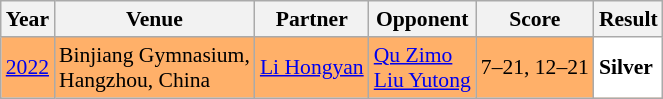<table class="sortable wikitable" style="font-size: 90%;">
<tr>
<th>Year</th>
<th>Venue</th>
<th>Partner</th>
<th>Opponent</th>
<th>Score</th>
<th>Result</th>
</tr>
<tr style="background:#FFB069">
<td align="center"><a href='#'>2022</a></td>
<td align="left">Binjiang Gymnasium,<br>Hangzhou, China</td>
<td align="left"> <a href='#'>Li Hongyan</a></td>
<td align="left"> <a href='#'>Qu Zimo</a><br> <a href='#'>Liu Yutong</a></td>
<td align="left">7–21, 12–21</td>
<td style="text-align:left; background:white"> <strong>Silver</strong></td>
</tr>
</table>
